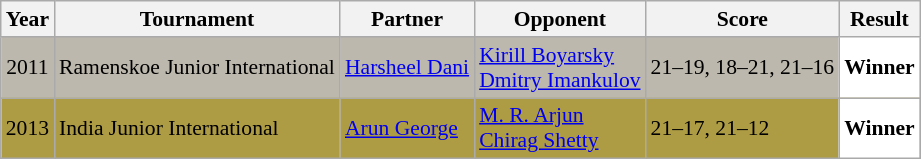<table class="sortable wikitable" style="font-size: 90%;">
<tr>
<th>Year</th>
<th>Tournament</th>
<th>Partner</th>
<th>Opponent</th>
<th>Score</th>
<th>Result</th>
</tr>
<tr style="background:#BDB8AD">
<td align="center">2011</td>
<td align="left">Ramenskoe Junior International</td>
<td align="left"> <a href='#'>Harsheel Dani</a></td>
<td align="left"> <a href='#'>Kirill Boyarsky</a><br> <a href='#'>Dmitry Imankulov</a></td>
<td align="left">21–19, 18–21, 21–16</td>
<td style="text-align:left; background:white"> <strong>Winner</strong></td>
</tr>
<tr style="background:#AE9C45">
<td align="center">2013</td>
<td align="left">India Junior International</td>
<td align="left"> <a href='#'>Arun George</a></td>
<td align="left"> <a href='#'>M. R. Arjun</a><br> <a href='#'>Chirag Shetty</a></td>
<td align="left">21–17, 21–12</td>
<td style="text-align:left; background:white"> <strong>Winner</strong></td>
</tr>
</table>
